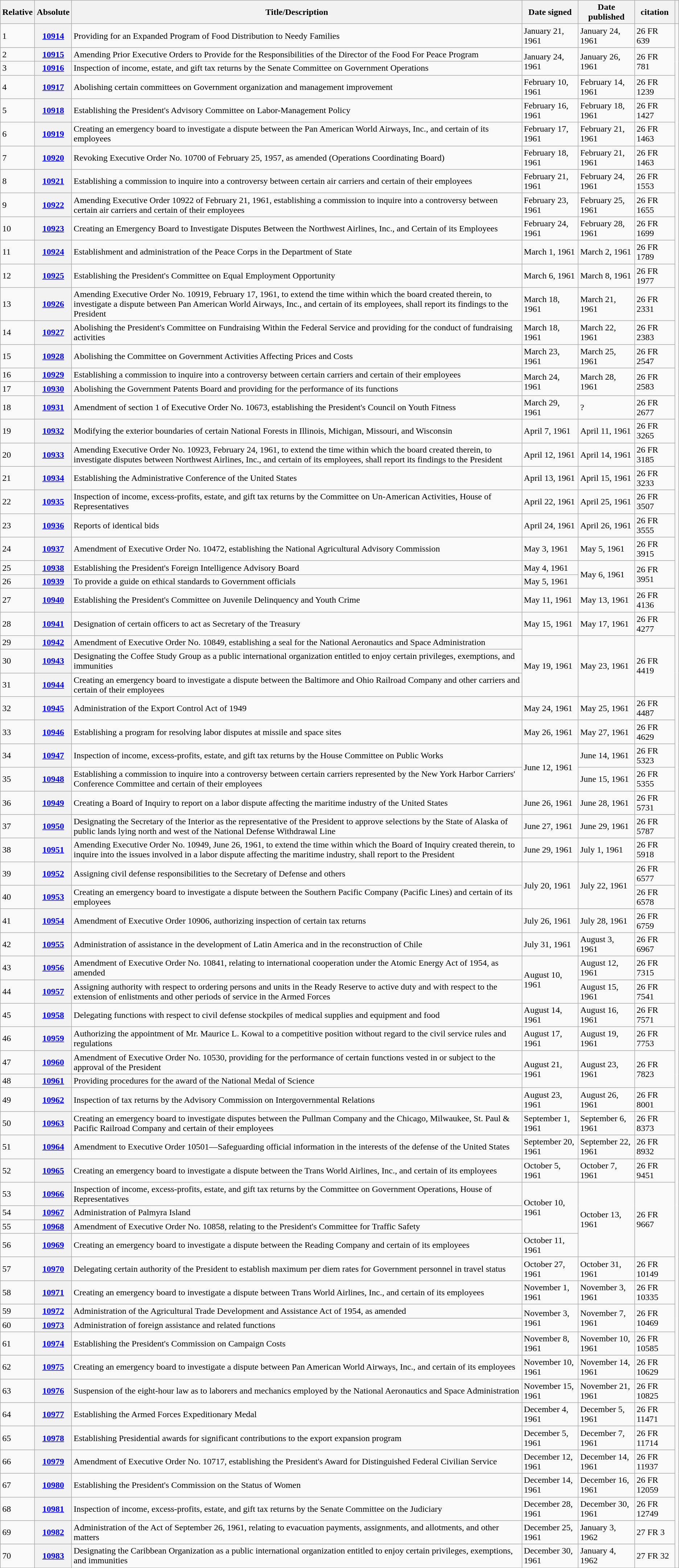<table class="wikitable">
<tr>
<th>Relative </th>
<th>Absolute </th>
<th>Title/Description</th>
<th>Date signed</th>
<th>Date published</th>
<th>citation</th>
<th class="unsortable"></th>
</tr>
<tr>
<td>1</td>
<th><a href='#'>10914</a></th>
<td>Providing for an Expanded Program of Food Distribution to Needy Families</td>
<td>January 21, 1961</td>
<td>January 24, 1961</td>
<td>26 FR 639</td>
<td rowspan="70"></td>
</tr>
<tr>
<td>2</td>
<th><a href='#'>10915</a></th>
<td>Amending Prior Executive Orders to Provide for the Responsibilities of the Director of the Food For Peace Program</td>
<td rowspan="2">January 24, 1961</td>
<td rowspan="2">January 26, 1961</td>
<td rowspan="2">26 FR 781</td>
</tr>
<tr>
<td>3</td>
<th><a href='#'>10916</a></th>
<td>Inspection of income, estate, and gift tax returns by the Senate Committee on Government Operations</td>
</tr>
<tr>
<td>4</td>
<th><a href='#'>10917</a></th>
<td>Abolishing certain committees on Government organization and management improvement</td>
<td>February 10, 1961</td>
<td>February 14, 1961</td>
<td>26 FR 1239</td>
</tr>
<tr>
<td>5</td>
<th><a href='#'>10918</a></th>
<td>Establishing the President's Advisory Committee on Labor-Management Policy</td>
<td>February 16, 1961</td>
<td>February 18, 1961</td>
<td>26 FR 1427</td>
</tr>
<tr>
<td>6</td>
<th><a href='#'>10919</a></th>
<td>Creating an emergency board to investigate a dispute between the Pan American World Airways, Inc., and certain of its employees</td>
<td>February 17, 1961</td>
<td>February 21, 1961</td>
<td>26 FR 1463</td>
</tr>
<tr>
<td>7</td>
<th><a href='#'>10920</a></th>
<td>Revoking Executive Order No. 10700 of February 25, 1957, as amended (Operations Coordinating Board)</td>
<td>February 18, 1961</td>
<td>February 21, 1961</td>
<td>26 FR 1463</td>
</tr>
<tr>
<td>8</td>
<th><a href='#'>10921</a></th>
<td>Establishing a commission to inquire into a controversy between certain air carriers and certain of their employees</td>
<td>February 21, 1961</td>
<td>February 24, 1961</td>
<td>26 FR 1553</td>
</tr>
<tr>
<td>9</td>
<th><a href='#'>10922</a></th>
<td>Amending Executive Order 10922 of February 21, 1961, establishing a commission to inquire into a controversy between certain air carriers and certain of their employees</td>
<td>February 23, 1961</td>
<td>February 25, 1961</td>
<td>26 FR 1655</td>
</tr>
<tr>
<td>10</td>
<th><a href='#'>10923</a></th>
<td>Creating an Emergency Board to Investigate Disputes Between the Northwest Airlines, Inc., and Certain of its Employees</td>
<td>February 24, 1961</td>
<td>February 28, 1961</td>
<td>26 FR 1699</td>
</tr>
<tr>
<td>11</td>
<th><a href='#'>10924</a></th>
<td>Establishment and administration of the Peace Corps in the Department of State</td>
<td>March 1, 1961</td>
<td>March 2, 1961</td>
<td>26 FR 1789</td>
</tr>
<tr>
<td>12</td>
<th><a href='#'>10925</a></th>
<td>Establishing the President's Committee on Equal Employment Opportunity</td>
<td>March 6, 1961</td>
<td>March 8, 1961</td>
<td>26 FR 1977</td>
</tr>
<tr>
<td>13</td>
<th><a href='#'>10926</a></th>
<td>Amending Executive Order No. 10919, February 17, 1961, to extend the time within which the board created therein, to investigate a dispute between Pan American World Airways, Inc., and certain of its employees, shall report its findings to the President</td>
<td>March 18, 1961</td>
<td>March 21, 1961</td>
<td>26 FR 2331</td>
</tr>
<tr>
<td>14</td>
<th><a href='#'>10927</a></th>
<td>Abolishing the President's Committee on Fundraising Within the Federal Service and providing for the conduct of fundraising activities</td>
<td>March 18, 1961</td>
<td>March 22, 1961</td>
<td>26 FR 2383</td>
</tr>
<tr>
<td>15</td>
<th><a href='#'>10928</a></th>
<td>Abolishing the Committee on Government Activities Affecting Prices and Costs</td>
<td>March 23, 1961</td>
<td>March 25, 1961</td>
<td>26 FR 2547</td>
</tr>
<tr>
<td>16</td>
<th><a href='#'>10929</a></th>
<td>Establishing a commission to inquire into a controversy between certain carriers and certain of their employees</td>
<td rowspan="2">March 24, 1961</td>
<td rowspan="2">March 28, 1961</td>
<td rowspan="2">26 FR 2583</td>
</tr>
<tr>
<td>17</td>
<th><a href='#'>10930</a></th>
<td>Abolishing the Government Patents Board and providing for the performance of its functions</td>
</tr>
<tr>
<td>18</td>
<th><a href='#'>10931</a></th>
<td>Amendment of section 1 of Executive Order No. 10673, establishing the President's Council on Youth Fitness</td>
<td>March 29, 1961</td>
<td>?</td>
<td>26 FR 2677</td>
</tr>
<tr>
<td>19</td>
<th><a href='#'>10932</a></th>
<td>Modifying the exterior boundaries of certain National Forests in Illinois, Michigan, Missouri, and Wisconsin</td>
<td>April 7, 1961</td>
<td>April 11, 1961</td>
<td>26 FR 3265</td>
</tr>
<tr>
<td>20</td>
<th><a href='#'>10933</a></th>
<td>Amending Executive Order No. 10923, February 24, 1961, to extend the time within which the board created therein, to investigate disputes between Northwest Airlines, Inc., and certain of its employees, shall report its findings to the President</td>
<td>April 12, 1961</td>
<td>April 14, 1961</td>
<td>26 FR 3185</td>
</tr>
<tr>
<td>21</td>
<th><a href='#'>10934</a></th>
<td>Establishing the Administrative Conference of the United States</td>
<td>April 13, 1961</td>
<td>April 15, 1961</td>
<td>26 FR 3233</td>
</tr>
<tr>
<td>22</td>
<th><a href='#'>10935</a></th>
<td>Inspection of income, excess-profits, estate, and gift tax returns by the Committee on Un-American Activities, House of Representatives</td>
<td>April 22, 1961</td>
<td>April 25, 1961</td>
<td>26 FR 3507</td>
</tr>
<tr>
<td>23</td>
<th><a href='#'>10936</a></th>
<td>Reports of identical bids</td>
<td>April 24, 1961</td>
<td>April 26, 1961</td>
<td>26 FR 3555</td>
</tr>
<tr>
<td>24</td>
<th><a href='#'>10937</a></th>
<td>Amendment of Executive Order No. 10472, establishing the National Agricultural Advisory Commission</td>
<td>May 3, 1961</td>
<td>May 5, 1961</td>
<td>26 FR 3915</td>
</tr>
<tr>
<td>25</td>
<th><a href='#'>10938</a></th>
<td>Establishing the President's Foreign Intelligence Advisory Board</td>
<td>May 4, 1961</td>
<td rowspan="2">May 6, 1961</td>
<td rowspan="2">26 FR 3951</td>
</tr>
<tr>
<td>26</td>
<th><a href='#'>10939</a></th>
<td>To provide a guide on ethical standards to Government officials</td>
<td>May 5, 1961</td>
</tr>
<tr>
<td>27</td>
<th><a href='#'>10940</a></th>
<td>Establishing the President's Committee on Juvenile Delinquency and Youth Crime</td>
<td>May 11, 1961</td>
<td>May 13, 1961</td>
<td>26 FR 4136</td>
</tr>
<tr>
<td>28</td>
<th><a href='#'>10941</a></th>
<td>Designation of certain officers to act as Secretary of the Treasury</td>
<td>May 15, 1961</td>
<td>May 17, 1961</td>
<td>26 FR 4277</td>
</tr>
<tr>
<td>29</td>
<th><a href='#'>10942</a></th>
<td>Amendment of Executive Order No. 10849, establishing a seal for the National Aeronautics and Space Administration</td>
<td rowspan="3">May 19, 1961</td>
<td rowspan="3">May 23, 1961</td>
<td rowspan="3">26 FR 4419</td>
</tr>
<tr>
<td>30</td>
<th><a href='#'>10943</a></th>
<td>Designating the Coffee Study Group as a public international organization entitled to enjoy certain privileges, exemptions, and immunities</td>
</tr>
<tr>
<td>31</td>
<th><a href='#'>10944</a></th>
<td>Creating an emergency board to investigate a dispute between the Baltimore and Ohio Railroad Company and other carriers and certain of their employees</td>
</tr>
<tr>
<td>32</td>
<th><a href='#'>10945</a></th>
<td>Administration of the Export Control Act of 1949</td>
<td>May 24, 1961</td>
<td>May 25, 1961</td>
<td>26 FR 4487</td>
</tr>
<tr>
<td>33</td>
<th><a href='#'>10946</a></th>
<td>Establishing a program for resolving labor disputes at missile and space sites</td>
<td>May 26, 1961</td>
<td>May 27, 1961</td>
<td>26 FR 4629</td>
</tr>
<tr>
<td>34</td>
<th><a href='#'>10947</a></th>
<td>Inspection of income, excess-profits, estate, and gift tax returns by the House Committee on Public Works</td>
<td rowspan="2">June 12, 1961</td>
<td>June 14, 1961</td>
<td>26 FR 5323</td>
</tr>
<tr>
<td>35</td>
<th><a href='#'>10948</a></th>
<td>Establishing a commission to inquire into a controversy between certain carriers represented by the New York Harbor Carriers' Conference Committee and certain of their employees</td>
<td>June 15, 1961</td>
<td>26 FR 5355</td>
</tr>
<tr>
<td>36</td>
<th><a href='#'>10949</a></th>
<td>Creating a Board of Inquiry to report on a labor dispute affecting the maritime industry of the United States</td>
<td>June 26, 1961</td>
<td>June 28, 1961</td>
<td>26 FR 5731</td>
</tr>
<tr>
<td>37</td>
<th><a href='#'>10950</a></th>
<td>Designating the Secretary of the Interior as the representative of the President to approve selections by the State of Alaska of public lands lying north and west of the National Defense Withdrawal Line</td>
<td>June 27, 1961</td>
<td>June 29, 1961</td>
<td>26 FR 5787</td>
</tr>
<tr>
<td>38</td>
<th><a href='#'>10951</a></th>
<td>Amending Executive Order No. 10949, June 26, 1961, to extend the time within which the Board of Inquiry created therein, to inquire into the issues involved in a labor dispute affecting the maritime industry, shall report to the President</td>
<td>June 29, 1961</td>
<td>July 1, 1961</td>
<td>26 FR 5918</td>
</tr>
<tr>
<td>39</td>
<th><a href='#'>10952</a></th>
<td>Assigning civil defense responsibilities to the Secretary of Defense and others</td>
<td rowspan="2">July 20, 1961</td>
<td rowspan="2">July 22, 1961</td>
<td>26 FR 6577</td>
</tr>
<tr>
<td>40</td>
<th><a href='#'>10953</a></th>
<td>Creating an emergency board to investigate a dispute between the Southern Pacific Company (Pacific Lines) and certain of its employees</td>
<td>26 FR 6578</td>
</tr>
<tr>
<td>41</td>
<th><a href='#'>10954</a></th>
<td>Amendment of Executive Order 10906, authorizing inspection of certain tax returns</td>
<td>July 26, 1961</td>
<td>July 28, 1961</td>
<td>26 FR 6759</td>
</tr>
<tr>
<td>42</td>
<th><a href='#'>10955</a></th>
<td>Administration of assistance in the development of Latin America and in the reconstruction of Chile</td>
<td>July 31, 1961</td>
<td>August 3, 1961</td>
<td>26 FR 6967</td>
</tr>
<tr>
<td>43</td>
<th><a href='#'>10956</a></th>
<td>Amendment of Executive Order No. 10841, relating to international cooperation under the Atomic Energy Act of 1954, as amended</td>
<td rowspan="2">August 10, 1961</td>
<td>August 12, 1961</td>
<td>26 FR 7315</td>
</tr>
<tr>
<td>44</td>
<th><a href='#'>10957</a></th>
<td>Assigning authority with respect to ordering persons and units in the Ready Reserve to active duty and with respect to the extension of enlistments and other periods of service in the Armed Forces</td>
<td>August 15, 1961</td>
<td>26 FR 7541</td>
</tr>
<tr>
<td>45</td>
<th><a href='#'>10958</a></th>
<td>Delegating functions with respect to civil defense stockpiles of medical supplies and equipment and food</td>
<td>August 14, 1961</td>
<td>August 16, 1961</td>
<td>26 FR 7571</td>
</tr>
<tr>
<td>46</td>
<th><a href='#'>10959</a></th>
<td>Authorizing the appointment of Mr. Maurice L. Kowal to a competitive position without regard to the civil service rules and regulations</td>
<td>August 17, 1961</td>
<td>August 19, 1961</td>
<td>26 FR 7753</td>
</tr>
<tr>
<td>47</td>
<th><a href='#'>10960</a></th>
<td>Amendment of Executive Order No. 10530, providing for the performance of certain functions vested in or subject to the approval of the President</td>
<td rowspan="2">August 21, 1961</td>
<td rowspan="2">August 23, 1961</td>
<td rowspan="2">26 FR 7823</td>
</tr>
<tr>
<td>48</td>
<th><a href='#'>10961</a></th>
<td>Providing procedures for the award of the National Medal of Science</td>
</tr>
<tr>
<td>49</td>
<th><a href='#'>10962</a></th>
<td>Inspection of tax returns by the Advisory Commission on Intergovernmental Relations</td>
<td>August 23, 1961</td>
<td>August 26, 1961</td>
<td>26 FR 8001</td>
</tr>
<tr>
<td>50</td>
<th><a href='#'>10963</a></th>
<td>Creating an emergency board to investigate disputes between the Pullman Company and the Chicago, Milwaukee, St. Paul & Pacific Railroad Company and certain of their employees</td>
<td>September 1, 1961</td>
<td>September 6, 1961</td>
<td>26 FR 8373</td>
</tr>
<tr>
<td>51</td>
<th><a href='#'>10964</a></th>
<td>Amendment to Executive Order 10501—Safeguarding official information in the interests of the defense of the United States</td>
<td>September 20, 1961</td>
<td>September 22, 1961</td>
<td>26 FR 8932</td>
</tr>
<tr>
<td>52</td>
<th><a href='#'>10965</a></th>
<td>Creating an emergency board to investigate a dispute between the Trans World Airlines, Inc., and certain of its employees</td>
<td>October 5, 1961</td>
<td>October 7, 1961</td>
<td>26 FR 9451</td>
</tr>
<tr>
<td>53</td>
<th><a href='#'>10966</a></th>
<td>Inspection of income, excess-profits, estate, and gift tax returns by the Committee on Government Operations, House of Representatives</td>
<td rowspan="3">October 10, 1961</td>
<td rowspan="4">October 13, 1961</td>
<td rowspan="4">26 FR 9667</td>
</tr>
<tr>
<td>54</td>
<th><a href='#'>10967</a></th>
<td>Administration of Palmyra Island</td>
</tr>
<tr>
<td>55</td>
<th><a href='#'>10968</a></th>
<td>Amendment of Executive Order No. 10858, relating to the President's Committee for Traffic Safety</td>
</tr>
<tr>
<td>56</td>
<th><a href='#'>10969</a></th>
<td>Creating an emergency board to investigate a dispute between the Reading Company and certain of its employees</td>
<td>October 11, 1961</td>
</tr>
<tr>
<td>57</td>
<th><a href='#'>10970</a></th>
<td>Delegating certain authority of the President to establish maximum per diem rates for Government personnel in travel status</td>
<td>October 27, 1961</td>
<td>October 31, 1961</td>
<td>26 FR 10149</td>
</tr>
<tr>
<td>58</td>
<th><a href='#'>10971</a></th>
<td>Creating an emergency board to investigate a dispute between Trans World Airlines, Inc., and certain of its employees</td>
<td>November 1, 1961</td>
<td>November 3, 1961</td>
<td>26 FR 10335</td>
</tr>
<tr>
<td>59</td>
<th><a href='#'>10972</a></th>
<td>Administration of the Agricultural Trade Development and Assistance Act of 1954, as amended</td>
<td rowspan="2">November 3, 1961</td>
<td rowspan="2">November 7, 1961</td>
<td rowspan="2">26 FR 10469</td>
</tr>
<tr>
<td>60</td>
<th><a href='#'>10973</a></th>
<td>Administration of foreign assistance and related functions</td>
</tr>
<tr>
<td>61</td>
<th><a href='#'>10974</a></th>
<td>Establishing the President's Commission on Campaign Costs</td>
<td>November 8, 1961</td>
<td>November 10, 1961</td>
<td>26 FR 10585</td>
</tr>
<tr>
<td>62</td>
<th><a href='#'>10975</a></th>
<td>Creating an emergency board to investigate a dispute between Pan American World Airways, Inc., and certain of its employees</td>
<td>November 10, 1961</td>
<td>November 14, 1961</td>
<td>26 FR 10629</td>
</tr>
<tr>
<td>63</td>
<th><a href='#'>10976</a></th>
<td>Suspension of the eight-hour law as to laborers and mechanics employed by the National Aeronautics and Space Administration</td>
<td>November 15, 1961</td>
<td>November 21, 1961</td>
<td>26 FR 10825</td>
</tr>
<tr>
<td>64</td>
<th><a href='#'>10977</a></th>
<td>Establishing the Armed Forces Expeditionary Medal</td>
<td>December 4, 1961</td>
<td>December 5, 1961</td>
<td>26 FR 11471</td>
</tr>
<tr>
<td>65</td>
<th><a href='#'>10978</a></th>
<td>Establishing Presidential awards for significant contributions to the export expansion program</td>
<td>December 5, 1961</td>
<td>December 7, 1961</td>
<td>26 FR 11714</td>
</tr>
<tr>
<td>66</td>
<th><a href='#'>10979</a></th>
<td>Amendment of Executive Order No. 10717, establishing the President's Award for Distinguished Federal Civilian Service</td>
<td>December 12, 1961</td>
<td>December 14, 1961</td>
<td>26 FR 11937</td>
</tr>
<tr>
<td>67</td>
<th><a href='#'>10980</a></th>
<td>Establishing the President's Commission on the Status of Women</td>
<td>December 14, 1961</td>
<td>December 16, 1961</td>
<td>26 FR 12059</td>
</tr>
<tr>
<td>68</td>
<th><a href='#'>10981</a></th>
<td>Inspection of income, excess-profits, estate, and gift tax returns by the Senate Committee on the Judiciary</td>
<td>December 28, 1961</td>
<td>December 30, 1961</td>
<td>26 FR 12749</td>
</tr>
<tr>
<td>69</td>
<th><a href='#'>10982</a></th>
<td>Administration of the Act of September 26, 1961, relating to evacuation payments, assignments, and allotments, and other matters</td>
<td>December 25, 1961</td>
<td>January 3, 1962</td>
<td>27 FR 3</td>
</tr>
<tr>
<td>70</td>
<th><a href='#'>10983</a></th>
<td>Designating the Caribbean Organization as a public international organization entitled to enjoy certain privileges, exemptions, and immunities</td>
<td>December 30, 1961</td>
<td>January 4, 1962</td>
<td>27 FR 32</td>
</tr>
</table>
